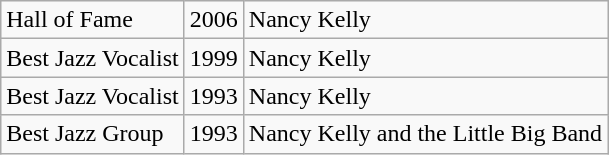<table class="wikitable">
<tr>
<td>Hall of Fame</td>
<td>2006</td>
<td>Nancy Kelly</td>
</tr>
<tr>
<td>Best Jazz Vocalist</td>
<td>1999</td>
<td>Nancy Kelly</td>
</tr>
<tr>
<td>Best Jazz Vocalist</td>
<td>1993</td>
<td>Nancy Kelly</td>
</tr>
<tr>
<td>Best Jazz Group</td>
<td>1993</td>
<td>Nancy Kelly and the Little Big Band</td>
</tr>
</table>
